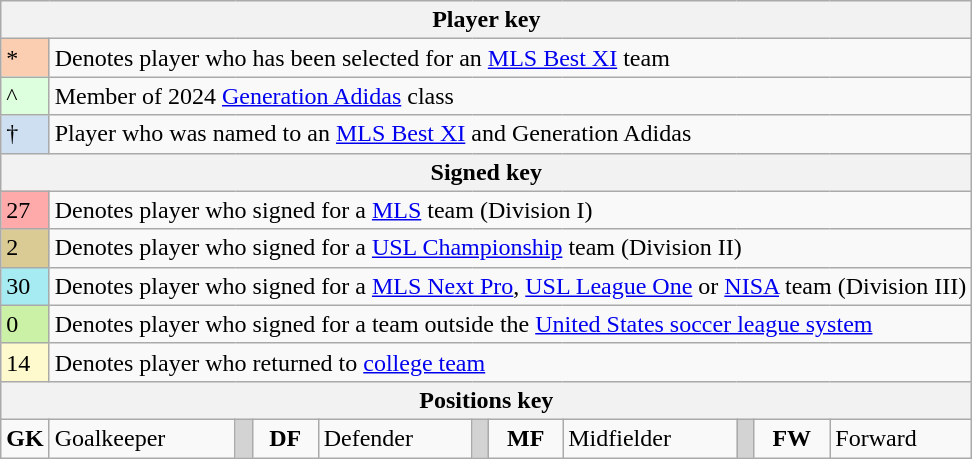<table class="wikitable">
<tr>
<th colspan="11">Player key</th>
</tr>
<tr>
<td scope="row" style="background:#FBCEB1;">*</td>
<td colspan="11">Denotes player who has been selected for an <a href='#'>MLS Best XI</a> team</td>
</tr>
<tr>
<td scope="row" style="background:#ddffdd;">^</td>
<td colspan="11">Member of 2024 <a href='#'>Generation Adidas</a> class</td>
</tr>
<tr>
<td scope="row" style="background:#cedff2;">†</td>
<td colspan="11">Player who was named to an <a href='#'>MLS Best XI</a> and Generation Adidas</td>
</tr>
<tr>
<th colspan="11">Signed key</th>
</tr>
<tr>
<td scope="row" style="background:#FEAAAA;">27</td>
<td colspan="11">Denotes player who signed for a <a href='#'>MLS</a> team (Division I)</td>
</tr>
<tr>
<td scope="row" style="background:#DACB95;">2</td>
<td colspan="11">Denotes player who signed for a <a href='#'>USL Championship</a> team (Division II)</td>
</tr>
<tr>
<td scope="row" style="background:#A6EBF1;">30</td>
<td colspan="11">Denotes player who signed for a <a href='#'>MLS Next Pro</a>, <a href='#'>USL League One</a> or <a href='#'>NISA</a> team (Division III)</td>
</tr>
<tr>
<td scope="row" style="background:#CBF1A6;">0</td>
<td colspan="11">Denotes player who signed for a team outside the <a href='#'>United States soccer league system</a></td>
</tr>
<tr>
<td scope="row" style="background:#FFFACD;">14</td>
<td colspan="11">Denotes player who returned to <a href='#'>college team</a></td>
</tr>
<tr>
<th colspan="11">Positions key</th>
</tr>
<tr>
<td style="text-align:center;"><strong>GK</strong></td>
<td style="text-align:left;">Goalkeeper</td>
<td style="background-color:lightgrey;"></td>
<td style="text-align:center;"><strong>DF</strong></td>
<td style="text-align:left;">Defender</td>
<td style="background-color:lightgrey;"></td>
<td style="text-align:center;"><strong>MF</strong></td>
<td style="text-align:left;">Midfielder</td>
<td style="background-color:lightgrey;"></td>
<td style="text-align:center;"><strong>FW</strong></td>
<td style="text-align:left;">Forward</td>
</tr>
</table>
